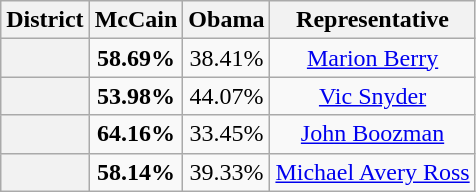<table class=wikitable>
<tr>
<th>District</th>
<th>McCain</th>
<th>Obama</th>
<th>Representative</th>
</tr>
<tr align=center>
<th></th>
<td><strong>58.69%</strong></td>
<td>38.41%</td>
<td><a href='#'>Marion Berry</a></td>
</tr>
<tr align=center>
<th></th>
<td><strong>53.98%</strong></td>
<td>44.07%</td>
<td><a href='#'>Vic Snyder</a></td>
</tr>
<tr align=center>
<th></th>
<td><strong>64.16%</strong></td>
<td>33.45%</td>
<td><a href='#'>John Boozman</a></td>
</tr>
<tr align=center>
<th></th>
<td><strong>58.14%</strong></td>
<td>39.33%</td>
<td><a href='#'>Michael Avery Ross</a></td>
</tr>
</table>
